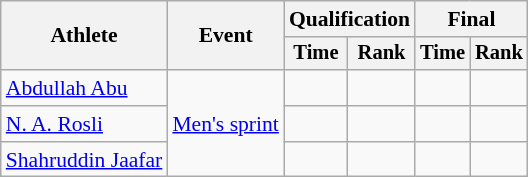<table class="wikitable" style="font-size:90%;">
<tr>
<th rowspan=2>Athlete</th>
<th rowspan=2>Event</th>
<th colspan=2>Qualification</th>
<th colspan=2>Final</th>
</tr>
<tr style="font-size:95%">
<th>Time</th>
<th>Rank</th>
<th>Time</th>
<th>Rank</th>
</tr>
<tr align=center>
<td align=left><a href='#'>Abdullah Abu</a></td>
<td align=left rowspan=3><a href='#'>Men's sprint</a></td>
<td></td>
<td></td>
<td></td>
<td></td>
</tr>
<tr align=center>
<td align=left><a href='#'>N. A. Rosli</a></td>
<td></td>
<td></td>
<td></td>
<td></td>
</tr>
<tr align=center>
<td align=left><a href='#'>Shahruddin Jaafar</a></td>
<td></td>
<td></td>
<td></td>
<td></td>
</tr>
</table>
